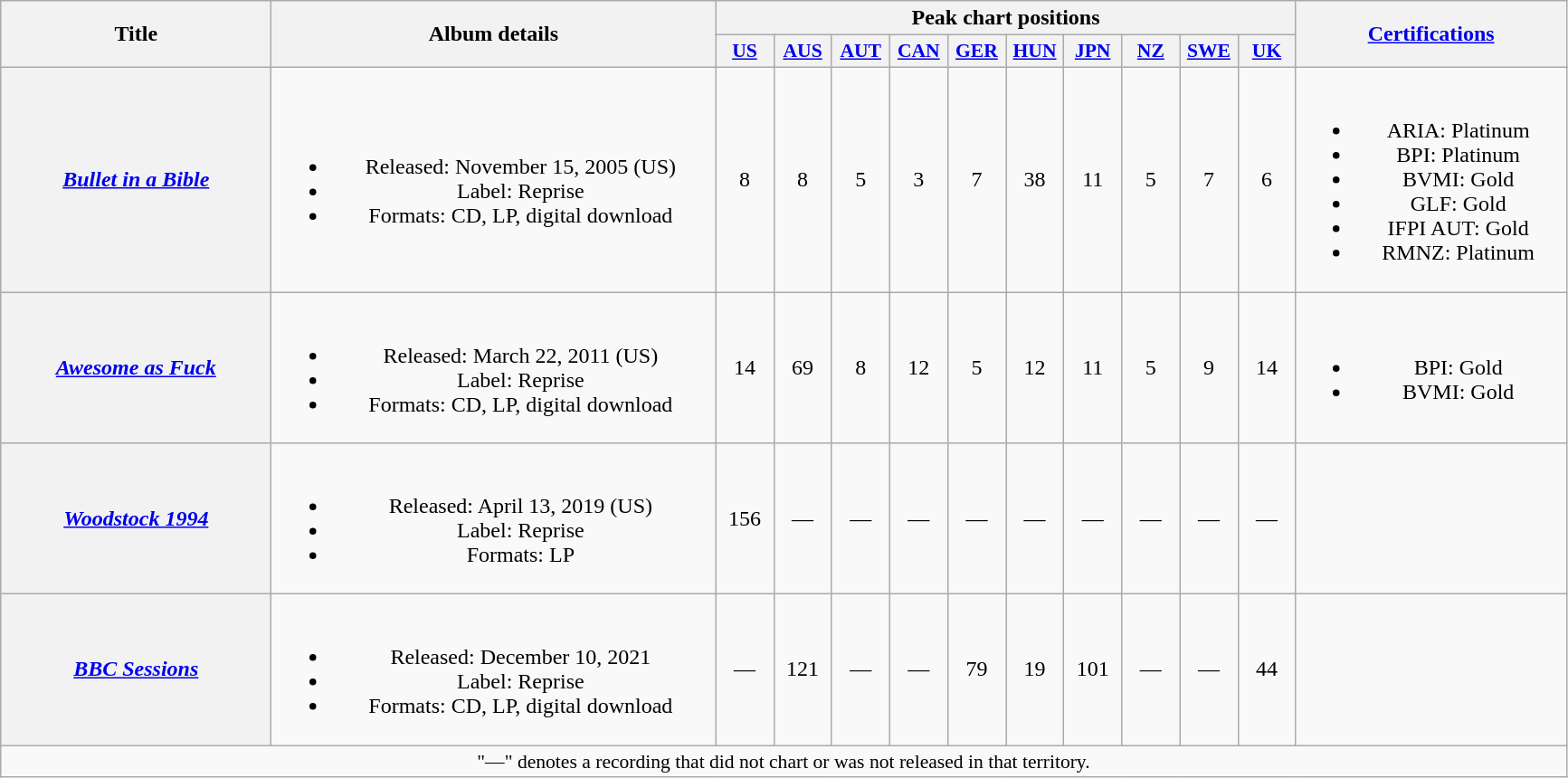<table class="wikitable plainrowheaders" style="text-align:center;">
<tr>
<th scope="col" rowspan="2" style="width:12em;">Title</th>
<th scope="col" rowspan="2" style="width:20em;">Album details</th>
<th scope="col" colspan="10">Peak chart positions</th>
<th scope="col" rowspan="2" style="width:12em;"><a href='#'>Certifications</a></th>
</tr>
<tr>
<th scope="col" style="width:2.5em;font-size:90%;"><a href='#'>US</a><br></th>
<th scope="col" style="width:2.5em;font-size:90%;"><a href='#'>AUS</a><br></th>
<th scope="col" style="width:2.5em;font-size:90%;"><a href='#'>AUT</a><br></th>
<th scope="col" style="width:2.5em;font-size:90%;"><a href='#'>CAN</a><br></th>
<th scope="col" style="width:2.5em;font-size:90%;"><a href='#'>GER</a><br></th>
<th scope="col" style="width:2.5em;font-size:90%;"><a href='#'>HUN</a><br></th>
<th scope="col" style="width:2.5em;font-size:90%;"><a href='#'>JPN</a><br></th>
<th scope="col" style="width:2.5em;font-size:90%;"><a href='#'>NZ</a><br></th>
<th scope="col" style="width:2.5em;font-size:90%;"><a href='#'>SWE</a><br></th>
<th scope="col" style="width:2.5em;font-size:90%;"><a href='#'>UK</a><br></th>
</tr>
<tr>
<th scope="row"><em><a href='#'>Bullet in a Bible</a></em></th>
<td><br><ul><li>Released: November 15, 2005 <span>(US)</span></li><li>Label: Reprise</li><li>Formats: CD, LP, digital download</li></ul></td>
<td>8</td>
<td>8</td>
<td>5</td>
<td>3</td>
<td>7</td>
<td>38</td>
<td>11</td>
<td>5</td>
<td>7</td>
<td>6</td>
<td><br><ul><li>ARIA: Platinum</li><li>BPI: Platinum</li><li>BVMI: Gold</li><li>GLF: Gold</li><li>IFPI AUT: Gold</li><li>RMNZ: Platinum</li></ul></td>
</tr>
<tr>
<th scope="row"><em><a href='#'>Awesome as Fuck</a></em></th>
<td><br><ul><li>Released: March 22, 2011 <span>(US)</span></li><li>Label: Reprise</li><li>Formats: CD, LP, digital download</li></ul></td>
<td>14</td>
<td>69</td>
<td>8</td>
<td>12</td>
<td>5</td>
<td>12</td>
<td>11</td>
<td>5</td>
<td>9</td>
<td>14</td>
<td><br><ul><li>BPI: Gold</li><li>BVMI: Gold</li></ul></td>
</tr>
<tr>
<th scope="row"><em><a href='#'>Woodstock 1994</a></em></th>
<td><br><ul><li>Released: April 13, 2019 <span>(US)</span></li><li>Label: Reprise</li><li>Formats: LP</li></ul></td>
<td>156</td>
<td>—</td>
<td>—</td>
<td>—</td>
<td>—</td>
<td>—</td>
<td>—</td>
<td>—</td>
<td>—</td>
<td>—</td>
<td></td>
</tr>
<tr>
<th scope="row"><em><a href='#'>BBC Sessions</a></em></th>
<td><br><ul><li>Released: December 10, 2021</li><li>Label: Reprise</li><li>Formats: CD, LP, digital download</li></ul></td>
<td>—</td>
<td>121</td>
<td>—</td>
<td>—</td>
<td>79</td>
<td>19</td>
<td>101</td>
<td>—</td>
<td>—</td>
<td>44</td>
<td></td>
</tr>
<tr>
<td colspan="13" style="font-size:90%">"—" denotes a recording that did not chart or was not released in that territory.</td>
</tr>
</table>
